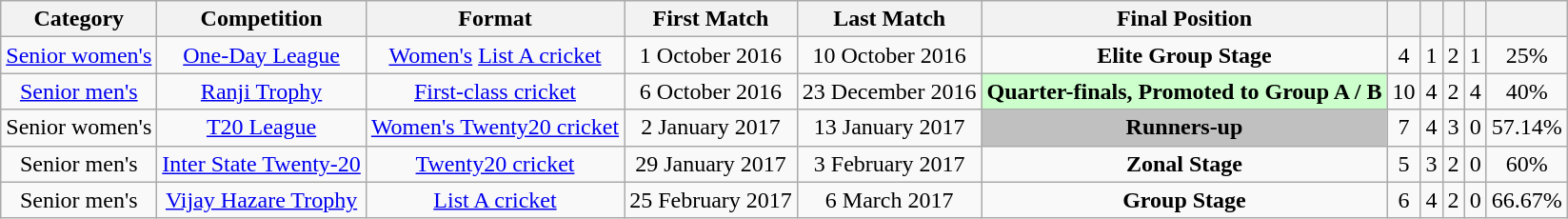<table class="wikitable sortable" style="text-align: center;">
<tr>
<th class="unsortable">Category</th>
<th>Competition</th>
<th>Format</th>
<th>First Match</th>
<th>Last Match</th>
<th>Final Position</th>
<th></th>
<th></th>
<th></th>
<th></th>
<th></th>
</tr>
<tr>
<td><a href='#'>Senior women's</a></td>
<td><a href='#'>One-Day League</a></td>
<td><a href='#'>Women's</a> <a href='#'>List A cricket</a></td>
<td>1 October 2016</td>
<td>10 October 2016</td>
<td><strong>Elite Group Stage</strong></td>
<td>4</td>
<td>1</td>
<td>2</td>
<td>1</td>
<td>25%</td>
</tr>
<tr>
<td><a href='#'>Senior men's</a></td>
<td><a href='#'>Ranji Trophy</a></td>
<td><a href='#'>First-class cricket</a></td>
<td>6 October 2016</td>
<td>23 December 2016</td>
<td style="background:#cfc;"><strong>Quarter-finals, Promoted to Group A / B</strong></td>
<td>10</td>
<td>4</td>
<td>2</td>
<td>4</td>
<td>40%</td>
</tr>
<tr>
<td>Senior women's</td>
<td><a href='#'>T20 League</a></td>
<td><a href='#'>Women's Twenty20 cricket</a></td>
<td>2 January 2017</td>
<td>13 January 2017</td>
<td style="background:silver;"><strong>Runners-up</strong></td>
<td>7</td>
<td>4</td>
<td>3</td>
<td>0</td>
<td>57.14%</td>
</tr>
<tr>
<td>Senior men's</td>
<td><a href='#'>Inter State Twenty-20</a></td>
<td><a href='#'>Twenty20 cricket</a></td>
<td>29 January 2017</td>
<td>3 February 2017</td>
<td><strong>Zonal Stage</strong></td>
<td>5</td>
<td>3</td>
<td>2</td>
<td>0</td>
<td>60%</td>
</tr>
<tr>
<td>Senior men's</td>
<td><a href='#'>Vijay Hazare Trophy</a></td>
<td><a href='#'>List A cricket</a></td>
<td>25 February 2017</td>
<td>6 March 2017</td>
<td><strong>Group Stage</strong></td>
<td>6</td>
<td>4</td>
<td>2</td>
<td>0</td>
<td>66.67%</td>
</tr>
</table>
